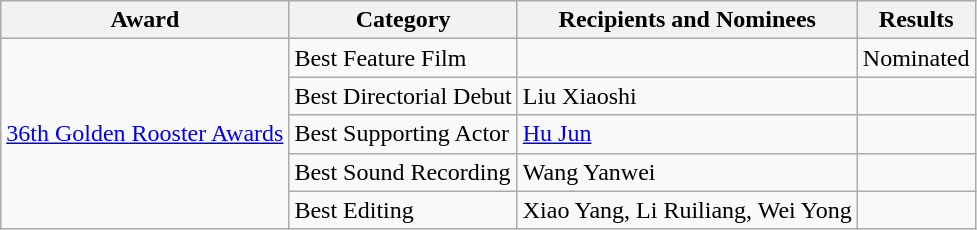<table class="wikitable sortable">
<tr>
<th>Award</th>
<th>Category</th>
<th>Recipients and Nominees</th>
<th>Results</th>
</tr>
<tr>
<td rowspan="5"><a href='#'>36th Golden Rooster Awards</a></td>
<td>Best Feature Film</td>
<td></td>
<td>Nominated</td>
</tr>
<tr>
<td>Best Directorial Debut</td>
<td>Liu Xiaoshi</td>
<td></td>
</tr>
<tr>
<td>Best Supporting Actor</td>
<td><a href='#'>Hu Jun</a></td>
<td></td>
</tr>
<tr>
<td>Best Sound Recording</td>
<td>Wang Yanwei</td>
<td></td>
</tr>
<tr>
<td>Best Editing</td>
<td>Xiao Yang, Li Ruiliang, Wei Yong</td>
<td></td>
</tr>
</table>
